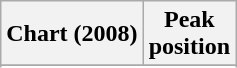<table class="wikitable plainrowheaders">
<tr>
<th scope="col">Chart (2008)</th>
<th scope="col">Peak<br>position</th>
</tr>
<tr>
</tr>
<tr>
</tr>
</table>
